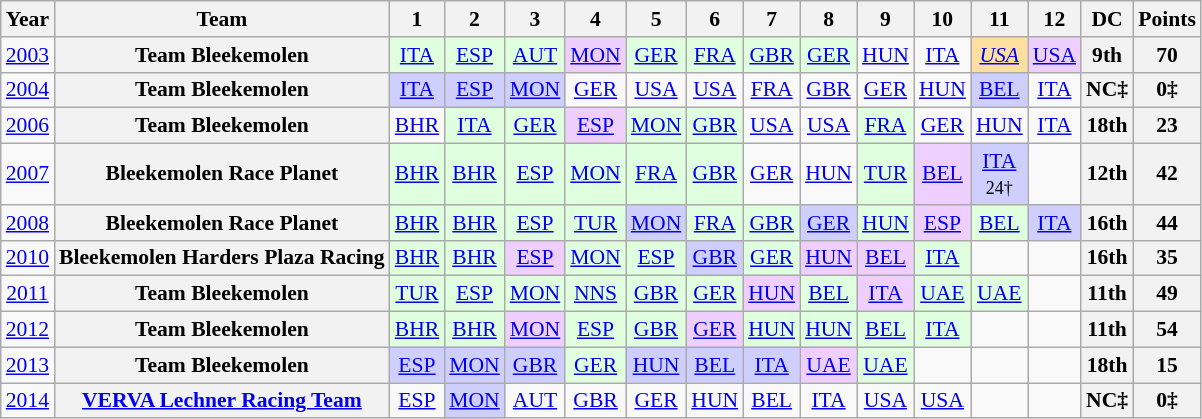<table class="wikitable" style="text-align:center; font-size:90%">
<tr>
<th>Year</th>
<th>Team</th>
<th>1</th>
<th>2</th>
<th>3</th>
<th>4</th>
<th>5</th>
<th>6</th>
<th>7</th>
<th>8</th>
<th>9</th>
<th>10</th>
<th>11</th>
<th>12</th>
<th>DC</th>
<th>Points</th>
</tr>
<tr>
<td><a href='#'>2003</a></td>
<th>Team Bleekemolen</th>
<td style="background:#DFFFDF;"><a href='#'>ITA</a><br></td>
<td style="background:#DFFFDF;"><a href='#'>ESP</a><br></td>
<td style="background:#DFFFDF;"><a href='#'>AUT</a><br></td>
<td style="background:#EFCFFF;"><a href='#'>MON</a><br></td>
<td style="background:#DFFFDF;"><a href='#'>GER</a><br></td>
<td style="background:#DFFFDF;"><a href='#'>FRA</a><br></td>
<td style="background:#DFFFDF;"><a href='#'>GBR</a><br></td>
<td style="background:#DFFFDF;"><a href='#'>GER</a><br></td>
<td><a href='#'>HUN</a></td>
<td><a href='#'>ITA</a></td>
<td style="background:#FFDF9F;"><em><a href='#'>USA</a></em><br></td>
<td style="background:#EFCFFF;"><a href='#'>USA</a><br></td>
<th>9th</th>
<th>70</th>
</tr>
<tr>
<td><a href='#'>2004</a></td>
<th>Team Bleekemolen</th>
<td style="background:#CFCFFF;"><a href='#'>ITA</a><br></td>
<td style="background:#CFCFFF;"><a href='#'>ESP</a><br></td>
<td style="background:#CFCFFF;"><a href='#'>MON</a><br></td>
<td><a href='#'>GER</a></td>
<td><a href='#'>USA</a></td>
<td><a href='#'>USA</a></td>
<td><a href='#'>FRA</a></td>
<td><a href='#'>GBR</a></td>
<td><a href='#'>GER</a></td>
<td><a href='#'>HUN</a></td>
<td style="background:#CFCFFF;"><a href='#'>BEL</a><br></td>
<td><a href='#'>ITA</a></td>
<th>NC‡</th>
<th>0‡</th>
</tr>
<tr>
<td><a href='#'>2006</a></td>
<th>Team Bleekemolen</th>
<td><a href='#'>BHR</a></td>
<td style="background:#DFFFDF;"><a href='#'>ITA</a><br></td>
<td style="background:#DFFFDF;"><a href='#'>GER</a><br></td>
<td style="background:#EFCFFF;"><a href='#'>ESP</a><br></td>
<td style="background:#DFFFDF;"><a href='#'>MON</a><br></td>
<td style="background:#DFFFDF;"><a href='#'>GBR</a><br></td>
<td><a href='#'>USA</a></td>
<td><a href='#'>USA</a></td>
<td style="background:#DFFFDF;"><a href='#'>FRA</a><br></td>
<td><a href='#'>GER</a></td>
<td><a href='#'>HUN</a></td>
<td><a href='#'>ITA</a></td>
<th>18th</th>
<th>23</th>
</tr>
<tr>
<td><a href='#'>2007</a></td>
<th>Bleekemolen Race Planet</th>
<td style="background:#DFFFDF;"><a href='#'>BHR</a><br></td>
<td style="background:#DFFFDF;"><a href='#'>BHR</a><br></td>
<td style="background:#DFFFDF;"><a href='#'>ESP</a><br></td>
<td style="background:#DFFFDF;"><a href='#'>MON</a><br></td>
<td style="background:#DFFFDF;"><a href='#'>FRA</a><br></td>
<td style="background:#DFFFDF;"><a href='#'>GBR</a><br></td>
<td><a href='#'>GER</a></td>
<td><a href='#'>HUN</a></td>
<td style="background:#DFFFDF;"><a href='#'>TUR</a><br></td>
<td style="background:#EFCFFF;"><a href='#'>BEL</a><br></td>
<td style="background:#CFCFFF;"><a href='#'>ITA</a><br><small>24†</small></td>
<td></td>
<th>12th</th>
<th>42</th>
</tr>
<tr>
<td><a href='#'>2008</a></td>
<th>Bleekemolen Race Planet</th>
<td style="background:#DFFFDF;"><a href='#'>BHR</a><br></td>
<td style="background:#DFFFDF;"><a href='#'>BHR</a><br></td>
<td style="background:#DFFFDF;"><a href='#'>ESP</a><br></td>
<td style="background:#DFFFDF;"><a href='#'>TUR</a><br></td>
<td style="background:#CFCFFF;"><a href='#'>MON</a><br></td>
<td style="background:#DFFFDF;"><a href='#'>FRA</a><br></td>
<td style="background:#DFFFDF;"><a href='#'>GBR</a><br></td>
<td style="background:#CFCFFF;"><a href='#'>GER</a><br></td>
<td style="background:#DFFFDF;"><a href='#'>HUN</a><br></td>
<td style="background:#EFCFFF;"><a href='#'>ESP</a><br></td>
<td style="background:#DFFFDF;"><a href='#'>BEL</a><br></td>
<td style="background:#CFCFFF;"><a href='#'>ITA</a><br></td>
<th>16th</th>
<th>44</th>
</tr>
<tr>
<td><a href='#'>2010</a></td>
<th>Bleekemolen Harders Plaza Racing</th>
<td style="background:#DFFFDF;"><a href='#'>BHR</a><br></td>
<td style="background:#DFFFDF;"><a href='#'>BHR</a><br></td>
<td style="background:#EFCFFF;"><a href='#'>ESP</a><br></td>
<td style="background:#DFFFDF;"><a href='#'>MON</a><br></td>
<td style="background:#DFFFDF;"><a href='#'>ESP</a><br></td>
<td style="background:#CFCFFF;"><a href='#'>GBR</a><br></td>
<td style="background:#DFFFDF;"><a href='#'>GER</a><br></td>
<td style="background:#EFCFFF;"><a href='#'>HUN</a><br></td>
<td style="background:#EFCFFF;"><a href='#'>BEL</a><br></td>
<td style="background:#DFFFDF;"><a href='#'>ITA</a><br></td>
<td></td>
<td></td>
<th>16th</th>
<th>35</th>
</tr>
<tr>
<td><a href='#'>2011</a></td>
<th>Team Bleekemolen</th>
<td style="background:#DFFFDF;"><a href='#'>TUR</a> <br></td>
<td style="background:#DFFFDF;"><a href='#'>ESP</a> <br></td>
<td style="background:#DFFFDF;"><a href='#'>MON</a> <br></td>
<td style="background:#DFFFDF;"><a href='#'>NNS</a> <br></td>
<td style="background:#DFFFDF;"><a href='#'>GBR</a> <br></td>
<td style="background:#DFFFDF;"><a href='#'>GER</a><br></td>
<td style="background:#EFCFFF;"><a href='#'>HUN</a><br></td>
<td style="background:#DFFFDF;"><a href='#'>BEL</a><br></td>
<td style="background:#EFCFFF;"><a href='#'>ITA</a><br></td>
<td style="background:#DFFFDF;"><a href='#'>UAE</a><br></td>
<td style="background:#DFFFDF;"><a href='#'>UAE</a><br></td>
<td></td>
<th>11th</th>
<th>49</th>
</tr>
<tr>
<td><a href='#'>2012</a></td>
<th>Team Bleekemolen</th>
<td style="background:#DFFFDF;"><a href='#'>BHR</a><br></td>
<td style="background:#DFFFDF;"><a href='#'>BHR</a><br></td>
<td style="background:#EFCFFF;"><a href='#'>MON</a><br></td>
<td style="background:#DFFFDF;"><a href='#'>ESP</a><br></td>
<td style="background:#DFFFDF;"><a href='#'>GBR</a><br></td>
<td style="background:#EFCFFF;"><a href='#'>GER</a><br></td>
<td style="background:#DFFFDF;"><a href='#'>HUN</a><br></td>
<td style="background:#DFFFDF;"><a href='#'>HUN</a><br></td>
<td style="background:#DFFFDF;"><a href='#'>BEL</a><br></td>
<td style="background:#DFFFDF;"><a href='#'>ITA</a><br></td>
<td></td>
<td></td>
<th>11th</th>
<th>54</th>
</tr>
<tr>
<td><a href='#'>2013</a></td>
<th>Team Bleekemolen</th>
<td style="background:#CFCFFF;"><a href='#'>ESP</a><br></td>
<td style="background:#CFCFFF;"><a href='#'>MON</a><br></td>
<td style="background:#CFCFFF;"><a href='#'>GBR</a><br></td>
<td style="background:#DFFFDF;"><a href='#'>GER</a><br></td>
<td style="background:#CFCFFF;"><a href='#'>HUN</a><br></td>
<td style="background:#CFCFFF;"><a href='#'>BEL</a><br></td>
<td style="background:#CFCFFF;"><a href='#'>ITA</a><br></td>
<td style="background:#EFCFFF;"><a href='#'>UAE</a><br></td>
<td style="background:#DFFFDF;"><a href='#'>UAE</a><br></td>
<td></td>
<td></td>
<td></td>
<th>18th</th>
<th>15</th>
</tr>
<tr>
<td><a href='#'>2014</a></td>
<th><a href='#'>VERVA Lechner Racing Team</a></th>
<td><a href='#'>ESP</a></td>
<td style="background:#CFCFFF;"><a href='#'>MON</a><br></td>
<td><a href='#'>AUT</a></td>
<td><a href='#'>GBR</a></td>
<td><a href='#'>GER</a></td>
<td><a href='#'>HUN</a></td>
<td><a href='#'>BEL</a></td>
<td><a href='#'>ITA</a></td>
<td><a href='#'>USA</a></td>
<td><a href='#'>USA</a></td>
<td></td>
<td></td>
<th>NC‡</th>
<th>0‡</th>
</tr>
</table>
